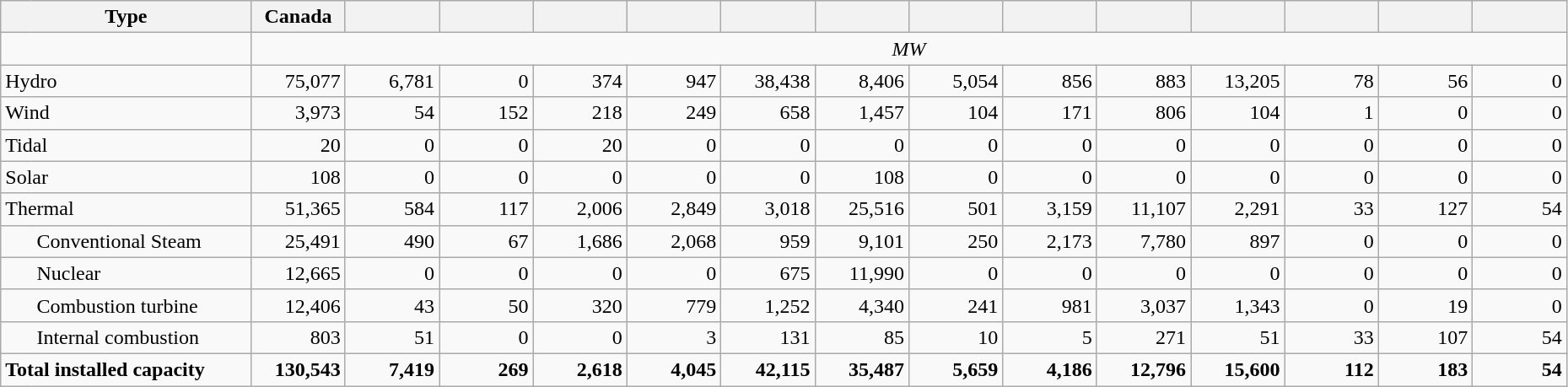<table class="wikitable" style="text-align:right; width:98%;">
<tr>
<th width="16%" colspan=2>Type</th>
<th width="6%">Canada</th>
<th width="6%"></th>
<th width="6%"></th>
<th width="6%"></th>
<th width="6%"></th>
<th width="6%"></th>
<th width="6%"></th>
<th width="6%"></th>
<th width="6%"></th>
<th width="6%"></th>
<th width="6%"></th>
<th width="6%"></th>
<th width="6%"></th>
<th width="6%"></th>
</tr>
<tr>
<td colspan=2> </td>
<td colspan=14 align="center"><em>MW</em></td>
</tr>
<tr>
<td style="text-align:left;" colspan=2>Hydro</td>
<td>75,077</td>
<td>6,781</td>
<td>0</td>
<td>374</td>
<td>947</td>
<td>38,438</td>
<td>8,406</td>
<td>5,054</td>
<td>856</td>
<td>883</td>
<td>13,205</td>
<td>78</td>
<td>56</td>
<td>0</td>
</tr>
<tr>
<td style="text-align:left;" colspan=2>Wind</td>
<td>3,973</td>
<td>54</td>
<td>152</td>
<td>218</td>
<td>249</td>
<td>658</td>
<td>1,457</td>
<td>104</td>
<td>171</td>
<td>806</td>
<td>104</td>
<td>1</td>
<td>0</td>
<td>0</td>
</tr>
<tr>
<td style="text-align:left;" colspan=2>Tidal</td>
<td>20</td>
<td>0</td>
<td>0</td>
<td>20</td>
<td>0</td>
<td>0</td>
<td>0</td>
<td>0</td>
<td>0</td>
<td>0</td>
<td>0</td>
<td>0</td>
<td>0</td>
<td>0</td>
</tr>
<tr>
<td style="text-align:left;" colspan=2>Solar</td>
<td>108</td>
<td>0</td>
<td>0</td>
<td>0</td>
<td>0</td>
<td>0</td>
<td>108</td>
<td>0</td>
<td>0</td>
<td>0</td>
<td>0</td>
<td>0</td>
<td>0</td>
<td>0</td>
</tr>
<tr>
<td style="text-align:left;" colspan=2>Thermal</td>
<td>51,365</td>
<td>584</td>
<td>117</td>
<td>2,006</td>
<td>2,849</td>
<td>3,018</td>
<td>25,516</td>
<td>501</td>
<td>3,159</td>
<td>11,107</td>
<td>2,291</td>
<td>33</td>
<td>127</td>
<td>54</td>
</tr>
<tr>
<td scope="col" style="width:2%; border-right-color:transparent;"> </td>
<td style="text-align:left; width=14%">Conventional Steam</td>
<td>25,491</td>
<td>490</td>
<td>67</td>
<td>1,686</td>
<td>2,068</td>
<td>959</td>
<td>9,101</td>
<td>250</td>
<td>2,173</td>
<td>7,780</td>
<td>897</td>
<td>0</td>
<td>0</td>
<td>0</td>
</tr>
<tr>
<td scope="col" style="width:2%; border-right-color:transparent;"> </td>
<td style="text-align:left; width=14%">Nuclear</td>
<td>12,665</td>
<td>0</td>
<td>0</td>
<td>0</td>
<td>0</td>
<td>675</td>
<td>11,990</td>
<td>0</td>
<td>0</td>
<td>0</td>
<td>0</td>
<td>0</td>
<td>0</td>
<td>0</td>
</tr>
<tr>
<td scope="col" style="width:2%; border-right-color:transparent;"> </td>
<td style="text-align:left; width=14%">Combustion turbine</td>
<td>12,406</td>
<td>43</td>
<td>50</td>
<td>320</td>
<td>779</td>
<td>1,252</td>
<td>4,340</td>
<td>241</td>
<td>981</td>
<td>3,037</td>
<td>1,343</td>
<td>0</td>
<td>19</td>
<td>0</td>
</tr>
<tr>
<td scope="col" style="width:2%; border-right-color:transparent;"> </td>
<td style="text-align:left; width=14%">Internal combustion</td>
<td>803</td>
<td>51</td>
<td>0</td>
<td>0</td>
<td>3</td>
<td>131</td>
<td>85</td>
<td>10</td>
<td>5</td>
<td>271</td>
<td>51</td>
<td>33</td>
<td>107</td>
<td>54</td>
</tr>
<tr style="font-weight:bold;">
<td style="text-align:left;" colspan=2>Total installed capacity</td>
<td>130,543</td>
<td>7,419</td>
<td>269</td>
<td>2,618</td>
<td>4,045</td>
<td>42,115</td>
<td>35,487</td>
<td>5,659</td>
<td>4,186</td>
<td>12,796</td>
<td>15,600</td>
<td>112</td>
<td>183</td>
<td>54</td>
</tr>
</table>
